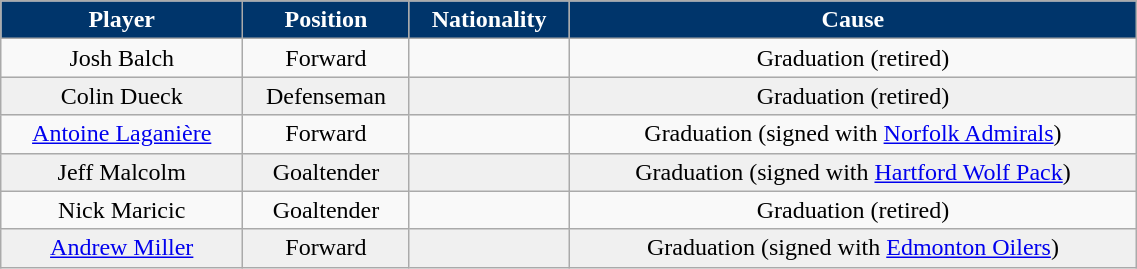<table class="wikitable" width="60%">
<tr>
<th style="color:white; background:#00356B">Player</th>
<th style="color:white; background:#00356B">Position</th>
<th style="color:white; background:#00356B">Nationality</th>
<th style="color:white; background:#00356B">Cause</th>
</tr>
<tr align="center" bgcolor="">
<td>Josh Balch</td>
<td>Forward</td>
<td></td>
<td>Graduation (retired)</td>
</tr>
<tr align="center" bgcolor="f0f0f0">
<td>Colin Dueck</td>
<td>Defenseman</td>
<td></td>
<td>Graduation (retired)</td>
</tr>
<tr align="center" bgcolor="">
<td><a href='#'>Antoine Laganière</a></td>
<td>Forward</td>
<td></td>
<td>Graduation (signed with <a href='#'>Norfolk Admirals</a>)</td>
</tr>
<tr align="center" bgcolor="f0f0f0">
<td>Jeff Malcolm</td>
<td>Goaltender</td>
<td></td>
<td>Graduation (signed with <a href='#'>Hartford Wolf Pack</a>)</td>
</tr>
<tr align="center" bgcolor="">
<td>Nick Maricic</td>
<td>Goaltender</td>
<td></td>
<td>Graduation (retired)</td>
</tr>
<tr align="center" bgcolor="f0f0f0">
<td><a href='#'>Andrew Miller</a></td>
<td>Forward</td>
<td></td>
<td>Graduation (signed with <a href='#'>Edmonton Oilers</a>)</td>
</tr>
</table>
